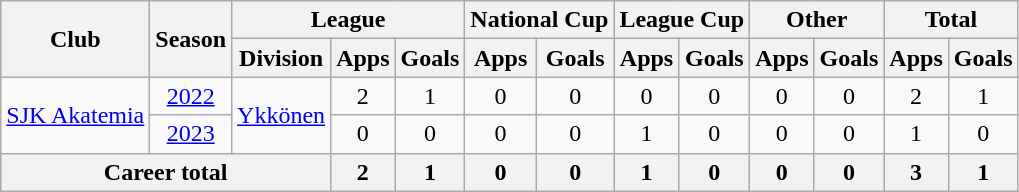<table class="wikitable" style="text-align: center;">
<tr>
<th rowspan=2>Club</th>
<th rowspan=2>Season</th>
<th colspan=3>League</th>
<th colspan=2>National Cup</th>
<th colspan=2>League Cup</th>
<th colspan=2>Other</th>
<th colspan=2>Total</th>
</tr>
<tr>
<th>Division</th>
<th>Apps</th>
<th>Goals</th>
<th>Apps</th>
<th>Goals</th>
<th>Apps</th>
<th>Goals</th>
<th>Apps</th>
<th>Goals</th>
<th>Apps</th>
<th>Goals</th>
</tr>
<tr>
<td rowspan=2><a href='#'>SJK Akatemia</a></td>
<td><a href='#'>2022</a></td>
<td rowspan=2><a href='#'>Ykkönen</a></td>
<td>2</td>
<td>1</td>
<td>0</td>
<td>0</td>
<td>0</td>
<td>0</td>
<td>0</td>
<td>0</td>
<td>2</td>
<td>1</td>
</tr>
<tr>
<td><a href='#'>2023</a></td>
<td>0</td>
<td>0</td>
<td>0</td>
<td>0</td>
<td>1</td>
<td>0</td>
<td>0</td>
<td>0</td>
<td>1</td>
<td>0</td>
</tr>
<tr>
<th colspan=3>Career total</th>
<th>2</th>
<th>1</th>
<th>0</th>
<th>0</th>
<th>1</th>
<th>0</th>
<th>0</th>
<th>0</th>
<th>3</th>
<th>1</th>
</tr>
</table>
